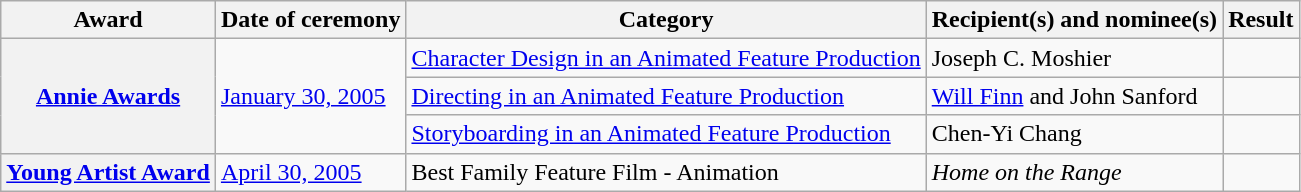<table class="wikitable plainrowheaders sortable">
<tr>
<th scope="col">Award</th>
<th scope="col">Date of ceremony</th>
<th scope="col">Category</th>
<th scope="col">Recipient(s) and nominee(s)</th>
<th scope="col">Result</th>
</tr>
<tr>
<th rowspan="3" scope="row" style="text-align:center;"><a href='#'>Annie Awards</a></th>
<td rowspan="3"><a href='#'>January 30, 2005</a></td>
<td><a href='#'>Character Design in an Animated Feature Production</a></td>
<td>Joseph C. Moshier</td>
<td></td>
</tr>
<tr>
<td><a href='#'>Directing in an Animated Feature Production</a></td>
<td><a href='#'>Will Finn</a> and John Sanford</td>
<td></td>
</tr>
<tr>
<td><a href='#'>Storyboarding in an Animated Feature Production</a></td>
<td>Chen-Yi Chang</td>
<td></td>
</tr>
<tr>
<th scope="row" style="text-align:center;"><a href='#'>Young Artist Award</a></th>
<td><a href='#'>April 30, 2005</a></td>
<td>Best Family Feature Film - Animation</td>
<td><em>Home on the Range</em></td>
<td></td>
</tr>
</table>
